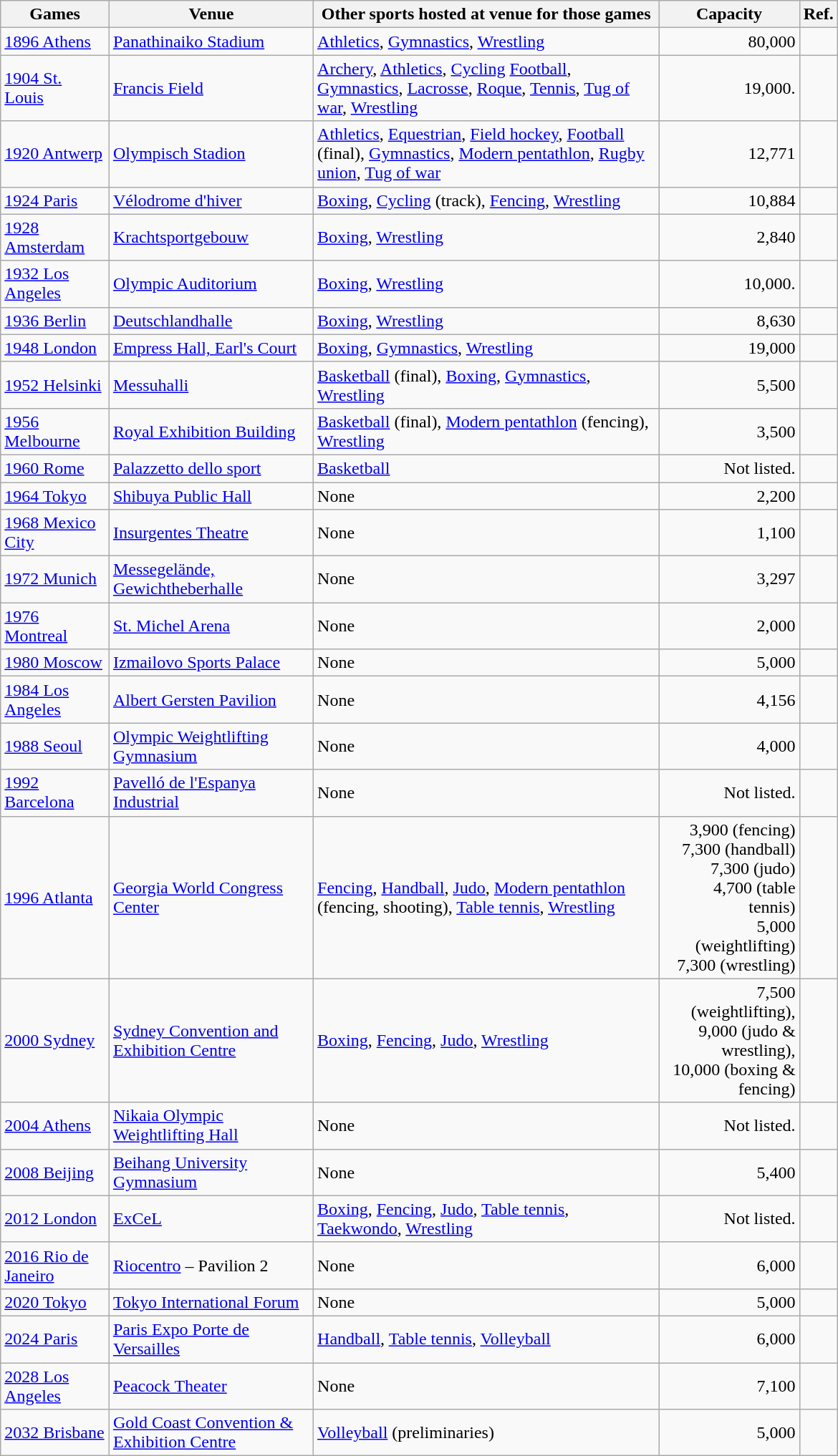<table class="wikitable sortable" style="width:780px;">
<tr>
<th>Games</th>
<th>Venue</th>
<th>Other sports hosted at venue for those games</th>
<th>Capacity</th>
<th>Ref.</th>
</tr>
<tr>
<td><a href='#'>1896 Athens</a></td>
<td><a href='#'>Panathinaiko Stadium</a></td>
<td><a href='#'>Athletics</a>, <a href='#'>Gymnastics</a>, <a href='#'>Wrestling</a></td>
<td style="text-align:right;">80,000</td>
<td align=center></td>
</tr>
<tr>
<td><a href='#'>1904 St. Louis</a></td>
<td><a href='#'>Francis Field</a></td>
<td><a href='#'>Archery</a>, <a href='#'>Athletics</a>, <a href='#'>Cycling</a> <a href='#'>Football</a>, <a href='#'>Gymnastics</a>, <a href='#'>Lacrosse</a>, <a href='#'>Roque</a>, <a href='#'>Tennis</a>, <a href='#'>Tug of war</a>, <a href='#'>Wrestling</a></td>
<td style="text-align:right;">19,000.</td>
<td align=center></td>
</tr>
<tr>
<td><a href='#'>1920 Antwerp</a></td>
<td><a href='#'>Olympisch Stadion</a></td>
<td><a href='#'>Athletics</a>, <a href='#'>Equestrian</a>, <a href='#'>Field hockey</a>, <a href='#'>Football</a> (final), <a href='#'>Gymnastics</a>, <a href='#'>Modern pentathlon</a>, <a href='#'>Rugby union</a>, <a href='#'>Tug of war</a></td>
<td style="text-align:right;">12,771</td>
<td align=center></td>
</tr>
<tr>
<td><a href='#'>1924 Paris</a></td>
<td><a href='#'>Vélodrome d'hiver</a></td>
<td><a href='#'>Boxing</a>, <a href='#'>Cycling</a> (track), <a href='#'>Fencing</a>, <a href='#'>Wrestling</a></td>
<td style="text-align:right;">10,884</td>
<td align=center></td>
</tr>
<tr>
<td><a href='#'>1928 Amsterdam</a></td>
<td><a href='#'>Krachtsportgebouw</a></td>
<td><a href='#'>Boxing</a>, <a href='#'>Wrestling</a></td>
<td style="text-align:right;">2,840</td>
<td align=center></td>
</tr>
<tr>
<td><a href='#'>1932 Los Angeles</a></td>
<td><a href='#'>Olympic Auditorium</a></td>
<td><a href='#'>Boxing</a>, <a href='#'>Wrestling</a></td>
<td style="text-align:right;">10,000.</td>
<td align=center></td>
</tr>
<tr>
<td><a href='#'>1936 Berlin</a></td>
<td><a href='#'>Deutschlandhalle</a></td>
<td><a href='#'>Boxing</a>, <a href='#'>Wrestling</a></td>
<td style="text-align:right;">8,630</td>
<td align=center></td>
</tr>
<tr>
<td><a href='#'>1948 London</a></td>
<td><a href='#'>Empress Hall, Earl's Court</a></td>
<td><a href='#'>Boxing</a>, <a href='#'>Gymnastics</a>, <a href='#'>Wrestling</a></td>
<td style="text-align:right;">19,000</td>
<td align=center></td>
</tr>
<tr>
<td><a href='#'>1952 Helsinki</a></td>
<td><a href='#'>Messuhalli</a></td>
<td><a href='#'>Basketball</a> (final), <a href='#'>Boxing</a>, <a href='#'>Gymnastics</a>, <a href='#'>Wrestling</a></td>
<td style="text-align:right;">5,500</td>
<td align=center></td>
</tr>
<tr>
<td><a href='#'>1956 Melbourne</a></td>
<td><a href='#'>Royal Exhibition Building</a></td>
<td><a href='#'>Basketball</a> (final), <a href='#'>Modern pentathlon</a> (fencing), <a href='#'>Wrestling</a></td>
<td style="text-align:right;">3,500</td>
<td align=center></td>
</tr>
<tr>
<td><a href='#'>1960 Rome</a></td>
<td><a href='#'>Palazzetto dello sport</a></td>
<td><a href='#'>Basketball</a></td>
<td style="text-align:right;">Not listed.</td>
<td align=center></td>
</tr>
<tr>
<td><a href='#'>1964 Tokyo</a></td>
<td><a href='#'>Shibuya Public Hall</a></td>
<td>None</td>
<td style="text-align:right;">2,200</td>
<td align=center></td>
</tr>
<tr>
<td><a href='#'>1968 Mexico City</a></td>
<td><a href='#'>Insurgentes Theatre</a></td>
<td>None</td>
<td style="text-align:right;">1,100</td>
<td align=center></td>
</tr>
<tr>
<td><a href='#'>1972 Munich</a></td>
<td><a href='#'>Messegelände, Gewichtheberhalle</a></td>
<td>None</td>
<td style="text-align:right;">3,297</td>
<td align=center></td>
</tr>
<tr>
<td><a href='#'>1976 Montreal</a></td>
<td><a href='#'>St. Michel Arena</a></td>
<td>None</td>
<td style="text-align:right;">2,000</td>
<td align=center></td>
</tr>
<tr>
<td><a href='#'>1980 Moscow</a></td>
<td><a href='#'>Izmailovo Sports Palace</a></td>
<td>None</td>
<td style="text-align:right;">5,000</td>
<td align=center></td>
</tr>
<tr>
<td><a href='#'>1984 Los Angeles</a></td>
<td><a href='#'>Albert Gersten Pavilion</a></td>
<td>None</td>
<td style="text-align:right;">4,156</td>
<td align=center></td>
</tr>
<tr>
<td><a href='#'>1988 Seoul</a></td>
<td><a href='#'>Olympic Weightlifting Gymnasium</a></td>
<td>None</td>
<td style="text-align:right;">4,000</td>
<td align=center></td>
</tr>
<tr>
<td><a href='#'>1992 Barcelona</a></td>
<td><a href='#'>Pavelló de l'Espanya Industrial</a></td>
<td>None</td>
<td style="text-align:right;">Not listed.</td>
<td align=center></td>
</tr>
<tr>
<td><a href='#'>1996 Atlanta</a></td>
<td><a href='#'>Georgia World Congress Center</a></td>
<td><a href='#'>Fencing</a>, <a href='#'>Handball</a>, <a href='#'>Judo</a>, <a href='#'>Modern pentathlon</a> (fencing, shooting), <a href='#'>Table tennis</a>, <a href='#'>Wrestling</a></td>
<td style="text-align:right;">3,900 (fencing)<br>7,300 (handball)<br>7,300 (judo)<br>4,700 (table tennis)<br>5,000 (weightlifting)<br>7,300 (wrestling)</td>
<td align=center></td>
</tr>
<tr>
<td><a href='#'>2000 Sydney</a></td>
<td><a href='#'>Sydney Convention and Exhibition Centre</a></td>
<td><a href='#'>Boxing</a>, <a href='#'>Fencing</a>, <a href='#'>Judo</a>, <a href='#'>Wrestling</a></td>
<td style="text-align:right;">7,500 (weightlifting),<br>9,000 (judo & wrestling),<br>10,000 (boxing & fencing)</td>
<td align=center></td>
</tr>
<tr>
<td><a href='#'>2004 Athens</a></td>
<td><a href='#'>Nikaia Olympic Weightlifting Hall</a></td>
<td>None</td>
<td style="text-align:right;">Not listed.</td>
<td align=center></td>
</tr>
<tr>
<td><a href='#'>2008 Beijing</a></td>
<td><a href='#'>Beihang University Gymnasium</a></td>
<td>None</td>
<td align="right">5,400</td>
<td align=center></td>
</tr>
<tr>
<td><a href='#'>2012 London</a></td>
<td><a href='#'>ExCeL</a></td>
<td><a href='#'>Boxing</a>, <a href='#'>Fencing</a>, <a href='#'>Judo</a>, <a href='#'>Table tennis</a>, <a href='#'>Taekwondo</a>, <a href='#'>Wrestling</a></td>
<td style="text-align:right;">Not listed.</td>
<td align=center></td>
</tr>
<tr>
<td><a href='#'>2016 Rio de Janeiro</a></td>
<td><a href='#'>Riocentro</a> – Pavilion 2</td>
<td>None</td>
<td style="text-align:right;">6,000</td>
<td style="text-align:center;"></td>
</tr>
<tr>
<td><a href='#'>2020 Tokyo</a></td>
<td><a href='#'>Tokyo International Forum</a></td>
<td>None</td>
<td style="text-align:right;">5,000</td>
<td style="text-align:center;"></td>
</tr>
<tr>
<td><a href='#'>2024 Paris</a></td>
<td><a href='#'>Paris Expo Porte de Versailles</a></td>
<td><a href='#'>Handball</a>, <a href='#'>Table tennis</a>, <a href='#'>Volleyball</a></td>
<td style="text-align:right;">6,000</td>
<td style="text-align:center;"></td>
</tr>
<tr>
<td><a href='#'>2028 Los Angeles</a></td>
<td><a href='#'>Peacock Theater</a></td>
<td>None</td>
<td style="text-align:right;">7,100</td>
<td style="text-align:center;"></td>
</tr>
<tr>
<td><a href='#'>2032 Brisbane</a></td>
<td><a href='#'>Gold Coast Convention & Exhibition Centre</a></td>
<td><a href='#'>Volleyball</a> (preliminaries)</td>
<td style="text-align:right;">5,000</td>
<td style="text-align:center;"></td>
</tr>
</table>
